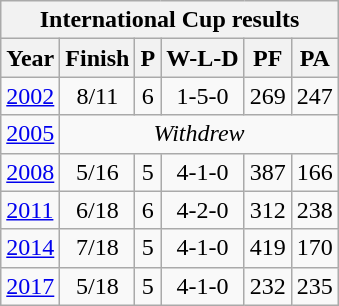<table class="wikitable">
<tr>
<th colspan="7">International Cup results</th>
</tr>
<tr>
<th>Year</th>
<th>Finish</th>
<th>P</th>
<th>W-L-D</th>
<th>PF</th>
<th>PA</th>
</tr>
<tr>
<td><a href='#'>2002</a></td>
<td align=center>8/11</td>
<td align=center>6</td>
<td align=center>1-5-0</td>
<td align=center>269</td>
<td align=center>247</td>
</tr>
<tr>
<td><a href='#'>2005</a></td>
<td colspan=5; align=center><em>Withdrew</em></td>
</tr>
<tr>
<td><a href='#'>2008</a></td>
<td align=center>5/16</td>
<td align=center>5</td>
<td align=center>4-1-0</td>
<td align=center>387</td>
<td align=center>166</td>
</tr>
<tr>
<td><a href='#'>2011</a></td>
<td align=center>6/18</td>
<td align=center>6</td>
<td align=center>4-2-0</td>
<td align=center>312</td>
<td align=center>238</td>
</tr>
<tr>
<td><a href='#'>2014</a></td>
<td align=center>7/18</td>
<td align=center>5</td>
<td align=center>4-1-0</td>
<td align=center>419</td>
<td align=center>170</td>
</tr>
<tr>
<td><a href='#'>2017</a></td>
<td align=center>5/18</td>
<td align=center>5</td>
<td align=center>4-1-0</td>
<td align=center>232</td>
<td align=center>235</td>
</tr>
</table>
